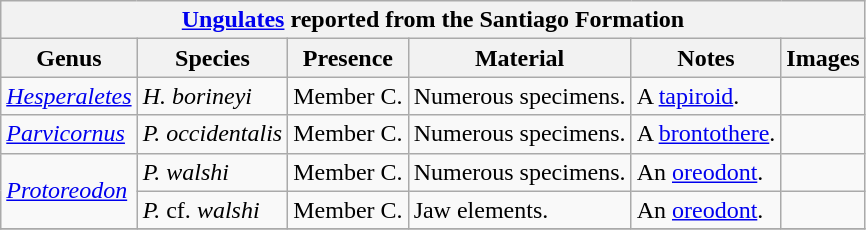<table class="wikitable" align="center">
<tr>
<th colspan="6" align="center"><strong><a href='#'>Ungulates</a> reported from the Santiago Formation</strong></th>
</tr>
<tr>
<th>Genus</th>
<th>Species</th>
<th>Presence</th>
<th><strong>Material</strong></th>
<th>Notes</th>
<th>Images</th>
</tr>
<tr>
<td><em><a href='#'>Hesperaletes</a></em></td>
<td><em>H. borineyi</em></td>
<td>Member C.</td>
<td>Numerous specimens.</td>
<td>A <a href='#'>tapiroid</a>.</td>
<td></td>
</tr>
<tr>
<td><em><a href='#'>Parvicornus</a></em></td>
<td><em>P. occidentalis</em></td>
<td>Member C.</td>
<td>Numerous specimens.</td>
<td>A <a href='#'>brontothere</a>.</td>
<td></td>
</tr>
<tr>
<td rowspan=2><em><a href='#'>Protoreodon</a></em></td>
<td><em>P. walshi</em></td>
<td>Member C.</td>
<td>Numerous specimens.</td>
<td>An <a href='#'>oreodont</a>.</td>
<td></td>
</tr>
<tr>
<td><em>P.</em> cf. <em>walshi</em></td>
<td>Member C.</td>
<td>Jaw elements.</td>
<td>An <a href='#'>oreodont</a>.</td>
<td></td>
</tr>
<tr>
</tr>
</table>
